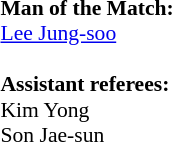<table width=100% style="font-size: 90%">
<tr>
<td><br><strong>Man of the Match:</strong>
<br> <a href='#'>Lee Jung-soo</a><br>
<br><strong>Assistant referees:</strong><br>
 Kim Yong<br>
 Son Jae-sun<br></td>
</tr>
</table>
